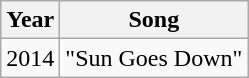<table class="wikitable">
<tr>
<th>Year</th>
<th>Song</th>
</tr>
<tr>
<td>2014</td>
<td>"Sun Goes Down"</td>
</tr>
</table>
